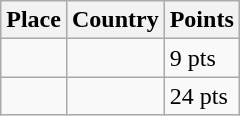<table class=wikitable>
<tr>
<th>Place</th>
<th>Country</th>
<th>Points</th>
</tr>
<tr>
<td align=center></td>
<td></td>
<td>9 pts</td>
</tr>
<tr>
<td align=center></td>
<td></td>
<td>24 pts</td>
</tr>
</table>
